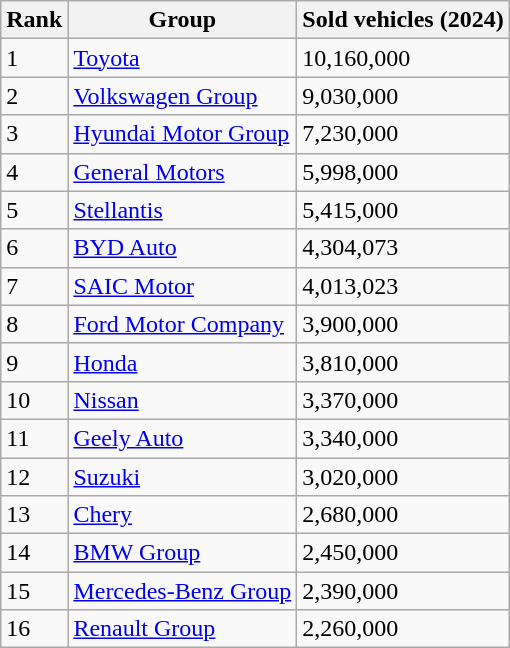<table class="wikitable sortable">
<tr>
<th>Rank</th>
<th>Group</th>
<th data-sort-type="number">Sold vehicles (2024)</th>
</tr>
<tr>
<td>1</td>
<td><a href='#'>Toyota</a></td>
<td>10,160,000</td>
</tr>
<tr>
<td>2</td>
<td><a href='#'>Volkswagen Group</a></td>
<td>9,030,000</td>
</tr>
<tr>
<td>3</td>
<td><a href='#'>Hyundai Motor Group</a></td>
<td>7,230,000</td>
</tr>
<tr>
<td>4</td>
<td><a href='#'>General Motors</a></td>
<td>5,998,000</td>
</tr>
<tr>
<td>5</td>
<td><a href='#'>Stellantis</a></td>
<td>5,415,000</td>
</tr>
<tr>
<td>6</td>
<td><a href='#'>BYD Auto</a></td>
<td>4,304,073</td>
</tr>
<tr>
<td>7</td>
<td><a href='#'>SAIC Motor</a></td>
<td>4,013,023</td>
</tr>
<tr>
<td>8</td>
<td><a href='#'>Ford Motor Company</a></td>
<td>3,900,000</td>
</tr>
<tr>
<td>9</td>
<td><a href='#'>Honda</a></td>
<td>3,810,000</td>
</tr>
<tr>
<td>10</td>
<td><a href='#'>Nissan</a></td>
<td>3,370,000</td>
</tr>
<tr>
<td>11</td>
<td><a href='#'>Geely Auto</a></td>
<td>3,340,000</td>
</tr>
<tr>
<td>12</td>
<td><a href='#'>Suzuki</a></td>
<td>3,020,000</td>
</tr>
<tr>
<td>13</td>
<td><a href='#'>Chery</a></td>
<td>2,680,000</td>
</tr>
<tr>
<td>14</td>
<td><a href='#'>BMW Group</a></td>
<td>2,450,000</td>
</tr>
<tr>
<td>15</td>
<td><a href='#'>Mercedes-Benz Group</a></td>
<td>2,390,000</td>
</tr>
<tr>
<td>16</td>
<td><a href='#'>Renault Group</a></td>
<td>2,260,000</td>
</tr>
</table>
